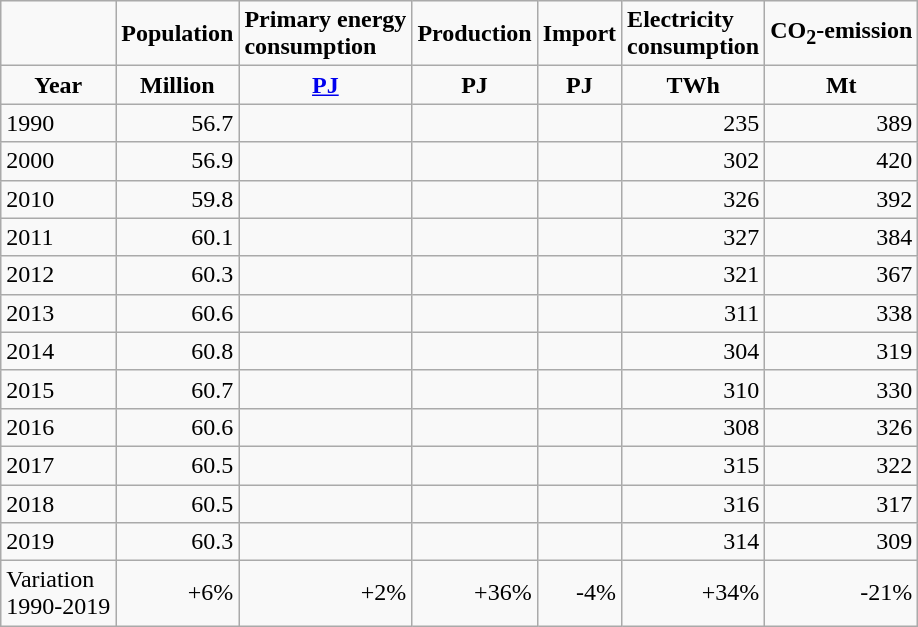<table class="wikitable">
<tr>
<td></td>
<td><strong>Population</strong></td>
<td><strong>Primary energy</strong><br><strong>consumption</strong></td>
<td><strong>Production</strong></td>
<td><strong>Import</strong></td>
<td><strong>Electricity</strong><br><strong>consumption</strong></td>
<td><strong>CO<sub>2</sub>-emission</strong></td>
</tr>
<tr align="center">
<td><strong>Year</strong></td>
<td><strong>Million</strong></td>
<td><strong><a href='#'>PJ</a></strong></td>
<td><strong>PJ</strong></td>
<td><strong>PJ</strong></td>
<td><strong>TWh</strong></td>
<td><strong>Mt</strong></td>
</tr>
<tr align="right">
<td align="left">1990</td>
<td>56.7</td>
<td></td>
<td></td>
<td></td>
<td>235</td>
<td>389</td>
</tr>
<tr align="right">
<td align="left">2000</td>
<td>56.9</td>
<td></td>
<td></td>
<td></td>
<td>302</td>
<td>420</td>
</tr>
<tr align="right">
<td align="left">2010</td>
<td>59.8</td>
<td></td>
<td></td>
<td></td>
<td>326</td>
<td>392</td>
</tr>
<tr align="right">
<td align="left">2011</td>
<td>60.1</td>
<td></td>
<td></td>
<td></td>
<td>327</td>
<td>384</td>
</tr>
<tr align="right">
<td align="left">2012</td>
<td>60.3</td>
<td></td>
<td></td>
<td></td>
<td>321</td>
<td>367</td>
</tr>
<tr align="right">
<td align="left">2013</td>
<td>60.6</td>
<td></td>
<td></td>
<td></td>
<td>311</td>
<td>338</td>
</tr>
<tr align="right">
<td align="left">2014</td>
<td>60.8</td>
<td></td>
<td></td>
<td></td>
<td>304</td>
<td>319</td>
</tr>
<tr align="right">
<td align="left">2015</td>
<td>60.7</td>
<td></td>
<td></td>
<td></td>
<td>310</td>
<td>330</td>
</tr>
<tr align="right">
<td align="left">2016</td>
<td>60.6</td>
<td></td>
<td></td>
<td></td>
<td>308</td>
<td>326</td>
</tr>
<tr align="right">
<td align="left">2017</td>
<td>60.5</td>
<td></td>
<td></td>
<td></td>
<td>315</td>
<td>322</td>
</tr>
<tr align="right">
<td align="left">2018</td>
<td>60.5</td>
<td></td>
<td></td>
<td></td>
<td>316</td>
<td>317</td>
</tr>
<tr align="right">
<td align="left">2019</td>
<td>60.3</td>
<td></td>
<td></td>
<td></td>
<td>314</td>
<td>309</td>
</tr>
<tr align="right">
<td align="left">Variation<br>1990-2019</td>
<td>+6%</td>
<td>+2%</td>
<td>+36%</td>
<td>-4%</td>
<td>+34%</td>
<td>-21%</td>
</tr>
</table>
